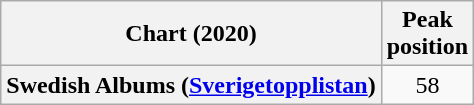<table class="wikitable plainrowheaders" style="text-align:center">
<tr>
<th>Chart (2020)</th>
<th>Peak<br>position</th>
</tr>
<tr>
<th scope="row">Swedish Albums (<a href='#'>Sverigetopplistan</a>)</th>
<td>58</td>
</tr>
</table>
